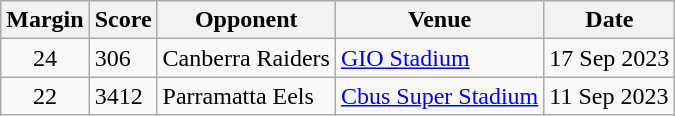<table class="wikitable">
<tr>
<th>Margin</th>
<th>Score</th>
<th>Opponent</th>
<th>Venue</th>
<th>Date</th>
</tr>
<tr>
<td align=center>24</td>
<td>306</td>
<td> Canberra Raiders</td>
<td><a href='#'>GIO Stadium</a></td>
<td>17 Sep 2023</td>
</tr>
<tr>
<td align=center>22</td>
<td>3412</td>
<td> Parramatta Eels</td>
<td><a href='#'>Cbus Super Stadium</a></td>
<td>11 Sep 2023</td>
</tr>
</table>
